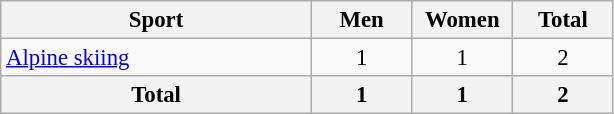<table class="wikitable" style="text-align:center; font-size: 95%">
<tr>
<th width=200>Sport</th>
<th width=60>Men</th>
<th width=60>Women</th>
<th width=60>Total</th>
</tr>
<tr>
<td align=left><a href='#'>Alpine skiing</a></td>
<td>1</td>
<td>1</td>
<td>2</td>
</tr>
<tr>
<th>Total</th>
<th>1</th>
<th>1</th>
<th>2</th>
</tr>
</table>
